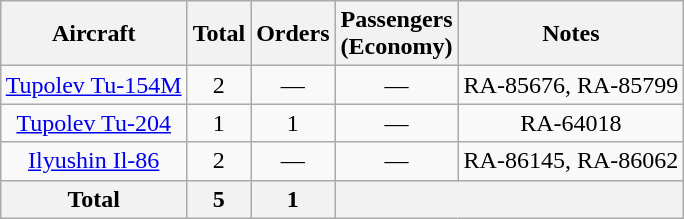<table class="wikitable" style="margin:0.5em auto; text-align:center">
<tr>
<th>Aircraft</th>
<th>Total</th>
<th>Orders</th>
<th>Passengers<br>(Economy)</th>
<th>Notes</th>
</tr>
<tr>
<td><a href='#'>Tupolev Tu-154M</a></td>
<td>2</td>
<td>—</td>
<td>—</td>
<td>RA-85676, RA-85799</td>
</tr>
<tr>
<td><a href='#'>Tupolev Tu-204</a></td>
<td>1</td>
<td>1</td>
<td>—</td>
<td>RA-64018</td>
</tr>
<tr>
<td><a href='#'>Ilyushin Il-86</a></td>
<td>2</td>
<td>—</td>
<td>—</td>
<td>RA-86145, RA-86062</td>
</tr>
<tr>
<th>Total</th>
<th>5</th>
<th>1</th>
<th colspan=2></th>
</tr>
</table>
